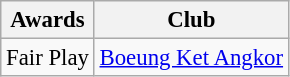<table class="wikitable" style="font-size: 95%;">
<tr>
<th>Awards</th>
<th>Club</th>
</tr>
<tr>
<td>Fair Play</td>
<td><a href='#'>Boeung Ket Angkor</a></td>
</tr>
</table>
